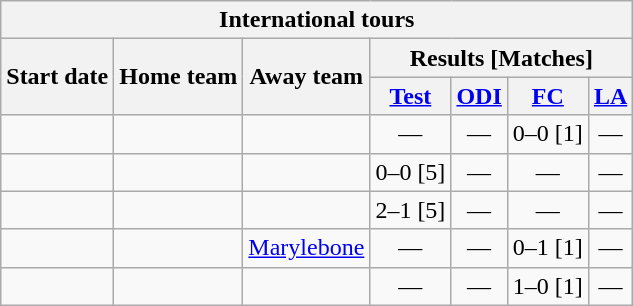<table class="wikitable">
<tr>
<th colspan="7">International tours</th>
</tr>
<tr>
<th rowspan="2">Start date</th>
<th rowspan="2">Home team</th>
<th rowspan="2">Away team</th>
<th colspan="4">Results [Matches]</th>
</tr>
<tr>
<th><a href='#'>Test</a></th>
<th><a href='#'>ODI</a></th>
<th><a href='#'>FC</a></th>
<th><a href='#'>LA</a></th>
</tr>
<tr>
<td><a href='#'></a></td>
<td></td>
<td></td>
<td ; style="text-align:center">—</td>
<td ; style="text-align:center">—</td>
<td>0–0 [1]</td>
<td ; style="text-align:center">—</td>
</tr>
<tr>
<td><a href='#'></a></td>
<td></td>
<td></td>
<td>0–0 [5]</td>
<td ; style="text-align:center">—</td>
<td ; style="text-align:center">—</td>
<td ; style="text-align:center">—</td>
</tr>
<tr>
<td><a href='#'></a></td>
<td></td>
<td></td>
<td>2–1 [5]</td>
<td ; style="text-align:center">—</td>
<td ; style="text-align:center">—</td>
<td ; style="text-align:center">—</td>
</tr>
<tr>
<td><a href='#'></a></td>
<td></td>
<td><a href='#'>Marylebone</a></td>
<td ; style="text-align:center">—</td>
<td ; style="text-align:center">—</td>
<td>0–1 [1]</td>
<td ; style="text-align:center">—</td>
</tr>
<tr>
<td><a href='#'></a></td>
<td></td>
<td></td>
<td ; style="text-align:center">—</td>
<td ; style="text-align:center">—</td>
<td>1–0 [1]</td>
<td ; style="text-align:center">—</td>
</tr>
</table>
